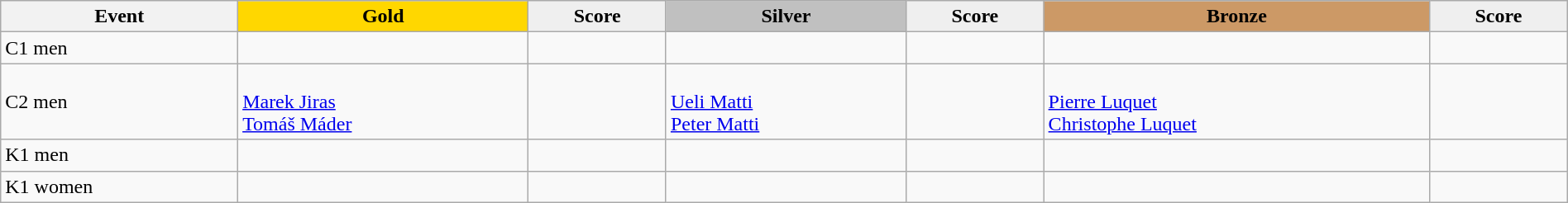<table class="wikitable" width=100%>
<tr>
<th>Event</th>
<td align=center bgcolor="gold"><strong>Gold</strong></td>
<td align=center bgcolor="EFEFEF"><strong>Score</strong></td>
<td align=center bgcolor="silver"><strong>Silver</strong></td>
<td align=center bgcolor="EFEFEF"><strong>Score</strong></td>
<td align=center bgcolor="CC9966"><strong>Bronze</strong></td>
<td align=center bgcolor="EFEFEF"><strong>Score</strong></td>
</tr>
<tr>
<td>C1 men</td>
<td></td>
<td></td>
<td></td>
<td></td>
<td></td>
<td></td>
</tr>
<tr>
<td>C2 men</td>
<td><br><a href='#'>Marek Jiras</a><br><a href='#'>Tomáš Máder</a></td>
<td></td>
<td><br><a href='#'>Ueli Matti</a><br><a href='#'>Peter Matti</a></td>
<td></td>
<td><br><a href='#'>Pierre Luquet</a><br><a href='#'>Christophe Luquet</a></td>
<td></td>
</tr>
<tr>
<td>K1 men</td>
<td></td>
<td></td>
<td></td>
<td></td>
<td></td>
<td></td>
</tr>
<tr>
<td>K1 women</td>
<td></td>
<td></td>
<td></td>
<td></td>
<td></td>
<td></td>
</tr>
</table>
